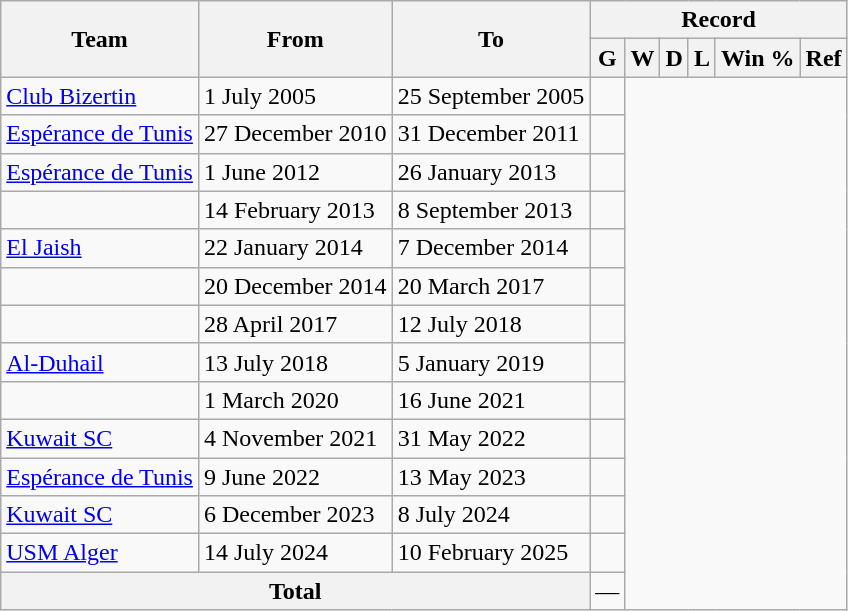<table class="wikitable" style="text-align: center">
<tr>
<th rowspan="2">Team</th>
<th rowspan="2">From</th>
<th rowspan="2">To</th>
<th colspan="6">Record</th>
</tr>
<tr>
<th>G</th>
<th>W</th>
<th>D</th>
<th>L</th>
<th>Win %</th>
<th>Ref</th>
</tr>
<tr>
<td align=left> <a href='#'>Club Bizertin</a></td>
<td align=left>1 July 2005</td>
<td align=left>25 September 2005<br></td>
<td></td>
</tr>
<tr>
<td align=left> <a href='#'>Espérance de Tunis</a></td>
<td align=left>27 December 2010</td>
<td align=left>31 December 2011<br></td>
<td></td>
</tr>
<tr>
<td align=left> <a href='#'>Espérance de Tunis</a></td>
<td align=left>1 June 2012</td>
<td align=left>26 January 2013<br></td>
<td></td>
</tr>
<tr>
<td align=left></td>
<td align=left>14 February 2013</td>
<td align=left>8 September 2013<br></td>
<td></td>
</tr>
<tr>
<td align=left> <a href='#'>El Jaish</a></td>
<td align=left>22 January 2014</td>
<td align=left>7 December 2014<br></td>
<td></td>
</tr>
<tr>
<td align=left></td>
<td align=left>20 December 2014</td>
<td align=left>20 March 2017<br></td>
<td></td>
</tr>
<tr>
<td align=left></td>
<td align=left>28 April 2017</td>
<td align=left>12 July 2018<br></td>
<td></td>
</tr>
<tr>
<td align=left> <a href='#'>Al-Duhail</a></td>
<td align=left>13 July 2018</td>
<td align=left>5 January 2019<br></td>
<td></td>
</tr>
<tr>
<td align=left></td>
<td align=left>1 March 2020</td>
<td align=left>16 June 2021<br></td>
<td></td>
</tr>
<tr>
<td align=left> <a href='#'>Kuwait SC</a></td>
<td align=left>4 November 2021</td>
<td align=left>31 May 2022<br></td>
<td></td>
</tr>
<tr>
<td align=left> <a href='#'>Espérance de Tunis</a></td>
<td align=left>9 June 2022</td>
<td align=left>13 May 2023<br></td>
<td></td>
</tr>
<tr>
<td align=left> <a href='#'>Kuwait SC</a></td>
<td align=left>6 December 2023</td>
<td align=left>8 July 2024<br></td>
<td></td>
</tr>
<tr>
<td align=left> <a href='#'>USM Alger</a></td>
<td align=left>14 July 2024</td>
<td align=left>10 February 2025<br></td>
<td></td>
</tr>
<tr>
<th colspan="3">Total<br></th>
<td>—</td>
</tr>
</table>
